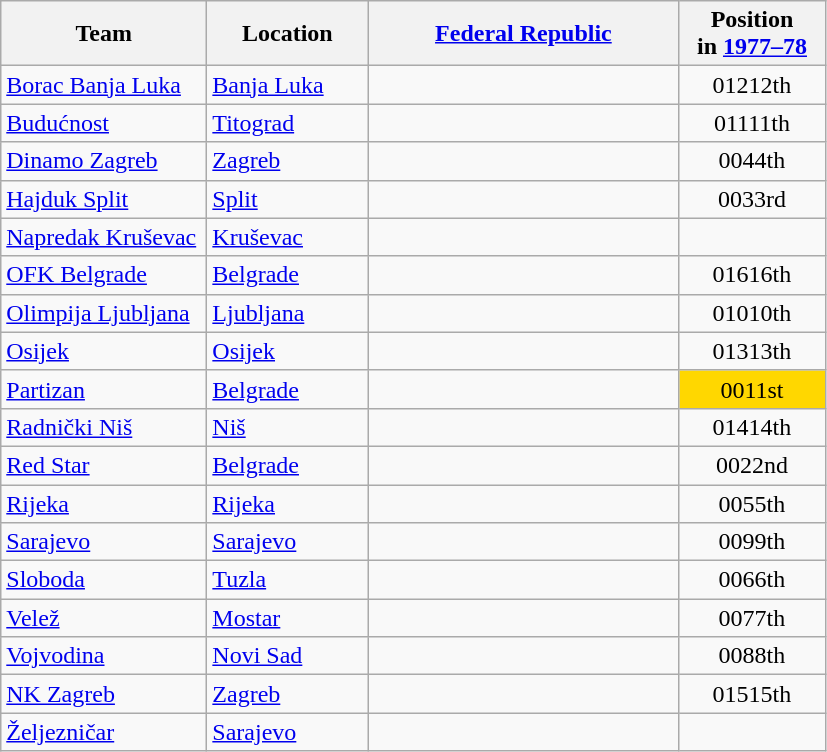<table class="wikitable sortable" style="text-align: left;">
<tr>
<th width="130">Team</th>
<th width="100">Location</th>
<th width="200"><a href='#'>Federal Republic</a></th>
<th width="90">Position<br>in <a href='#'>1977–78</a></th>
</tr>
<tr>
<td><a href='#'>Borac Banja Luka</a></td>
<td><a href='#'>Banja Luka</a></td>
<td></td>
<td style="text-align:center;"><span>012</span>12th</td>
</tr>
<tr>
<td><a href='#'>Budućnost</a></td>
<td><a href='#'>Titograd</a></td>
<td></td>
<td style="text-align:center;"><span>011</span>11th</td>
</tr>
<tr>
<td><a href='#'>Dinamo Zagreb</a></td>
<td><a href='#'>Zagreb</a></td>
<td></td>
<td style="text-align:center;"><span>004</span>4th</td>
</tr>
<tr>
<td><a href='#'>Hajduk Split</a></td>
<td><a href='#'>Split</a></td>
<td></td>
<td style="text-align:center;"><span>003</span>3rd</td>
</tr>
<tr>
<td><a href='#'>Napredak Kruševac</a></td>
<td><a href='#'>Kruševac</a></td>
<td></td>
<td></td>
</tr>
<tr>
<td><a href='#'>OFK Belgrade</a></td>
<td><a href='#'>Belgrade</a></td>
<td></td>
<td style="text-align:center;"><span>016</span>16th</td>
</tr>
<tr>
<td><a href='#'>Olimpija Ljubljana</a></td>
<td><a href='#'>Ljubljana</a></td>
<td></td>
<td style="text-align:center;"><span>010</span>10th</td>
</tr>
<tr>
<td><a href='#'>Osijek</a></td>
<td><a href='#'>Osijek</a></td>
<td></td>
<td style="text-align:center;"><span>013</span>13th</td>
</tr>
<tr>
<td><a href='#'>Partizan</a></td>
<td><a href='#'>Belgrade</a></td>
<td></td>
<td style="text-align:center;" bgcolor="gold"><span>001</span>1st</td>
</tr>
<tr>
<td><a href='#'>Radnički Niš</a></td>
<td><a href='#'>Niš</a></td>
<td></td>
<td style="text-align:center;"><span>014</span>14th</td>
</tr>
<tr>
<td><a href='#'>Red Star</a></td>
<td><a href='#'>Belgrade</a></td>
<td></td>
<td style="text-align:center;"><span>002</span>2nd</td>
</tr>
<tr>
<td><a href='#'>Rijeka</a></td>
<td><a href='#'>Rijeka</a></td>
<td></td>
<td style="text-align:center;"><span>005</span>5th</td>
</tr>
<tr>
<td><a href='#'>Sarajevo</a></td>
<td><a href='#'>Sarajevo</a></td>
<td></td>
<td style="text-align:center;"><span>009</span>9th</td>
</tr>
<tr>
<td><a href='#'>Sloboda</a></td>
<td><a href='#'>Tuzla</a></td>
<td></td>
<td style="text-align:center;"><span>006</span>6th</td>
</tr>
<tr>
<td><a href='#'>Velež</a></td>
<td><a href='#'>Mostar</a></td>
<td></td>
<td style="text-align:center;"><span>007</span>7th</td>
</tr>
<tr>
<td><a href='#'>Vojvodina</a></td>
<td><a href='#'>Novi Sad</a></td>
<td></td>
<td style="text-align:center;"><span>008</span>8th</td>
</tr>
<tr>
<td><a href='#'>NK Zagreb</a></td>
<td><a href='#'>Zagreb</a></td>
<td></td>
<td style="text-align:center;"><span>015</span>15th</td>
</tr>
<tr>
<td><a href='#'>Željezničar</a></td>
<td><a href='#'>Sarajevo</a></td>
<td></td>
<td></td>
</tr>
</table>
